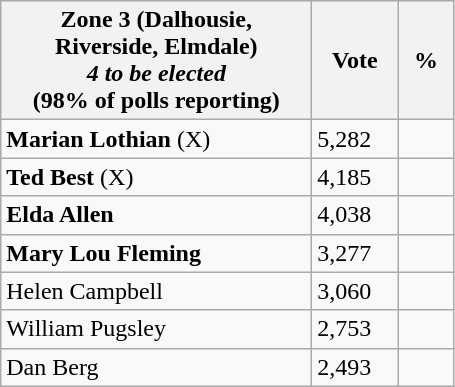<table class="wikitable">
<tr>
<th bgcolor="#DDDDFF" width="200px">Zone 3 (Dalhousie, Riverside, Elmdale) <br> <em>4 to be elected</em> <br> (98% of polls reporting)</th>
<th bgcolor="#DDDDFF" width="50px">Vote</th>
<th bgcolor="#DDDDFF" width="30px">%</th>
</tr>
<tr>
<td><strong>Marian Lothian</strong> (X)</td>
<td>5,282</td>
<td></td>
</tr>
<tr>
<td><strong>Ted Best</strong> (X)</td>
<td>4,185</td>
<td></td>
</tr>
<tr>
<td><strong>Elda Allen</strong></td>
<td>4,038</td>
<td></td>
</tr>
<tr>
<td><strong>Mary Lou Fleming</strong></td>
<td>3,277</td>
<td></td>
</tr>
<tr>
<td>Helen Campbell</td>
<td>3,060</td>
<td></td>
</tr>
<tr>
<td>William Pugsley</td>
<td>2,753</td>
<td></td>
</tr>
<tr>
<td>Dan Berg</td>
<td>2,493</td>
<td></td>
</tr>
</table>
